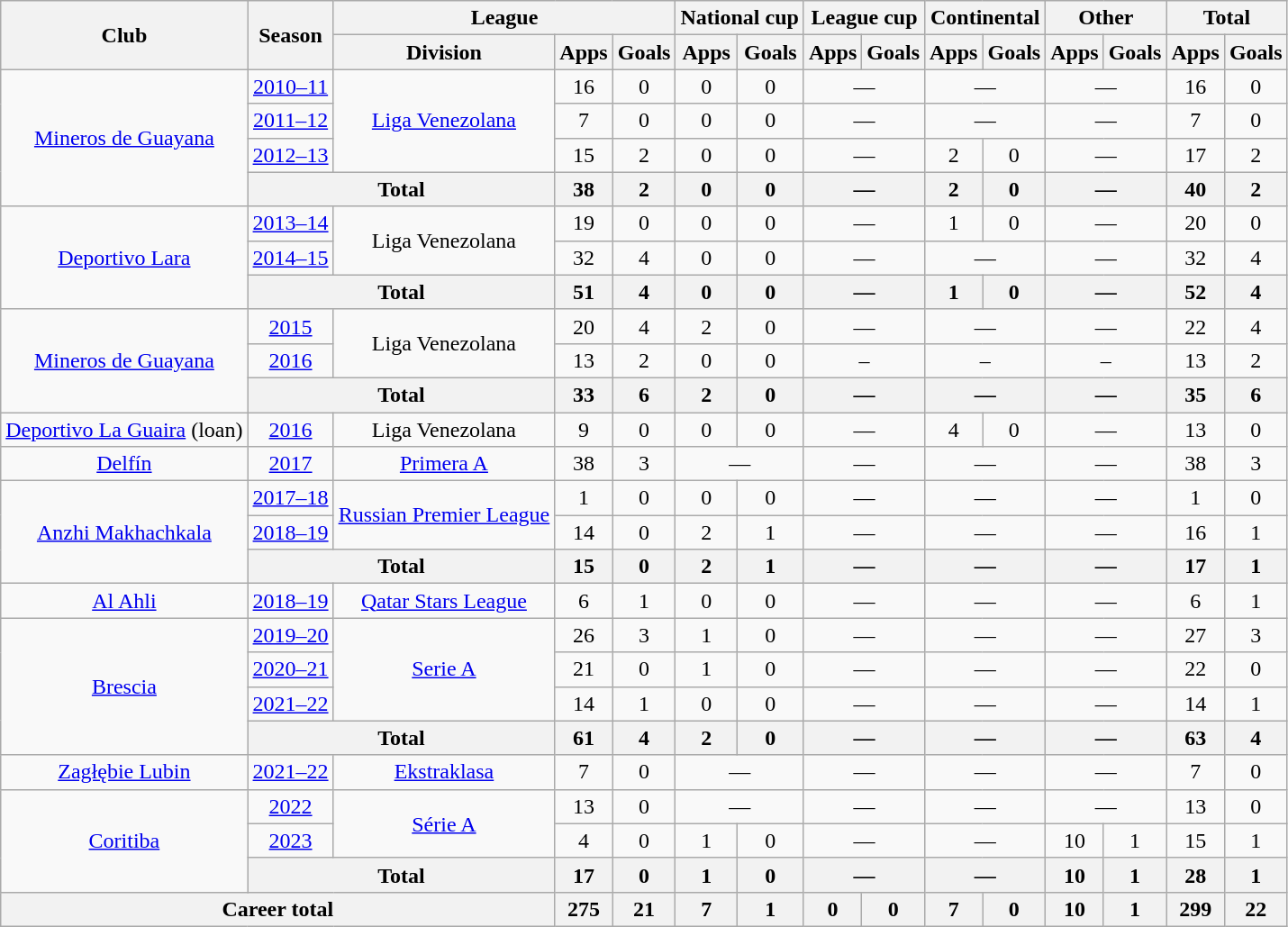<table class="wikitable" style="text-align: center">
<tr>
<th rowspan=2>Club</th>
<th rowspan=2>Season</th>
<th colspan=3>League</th>
<th colspan=2>National cup</th>
<th colspan=2>League cup</th>
<th colspan=2>Continental</th>
<th colspan=2>Other</th>
<th colspan=2>Total</th>
</tr>
<tr>
<th>Division</th>
<th>Apps</th>
<th>Goals</th>
<th>Apps</th>
<th>Goals</th>
<th>Apps</th>
<th>Goals</th>
<th>Apps</th>
<th>Goals</th>
<th>Apps</th>
<th>Goals</th>
<th>Apps</th>
<th>Goals</th>
</tr>
<tr>
<td rowspan=4><a href='#'>Mineros de Guayana</a></td>
<td><a href='#'>2010–11</a></td>
<td rowspan=3><a href='#'>Liga Venezolana</a></td>
<td>16</td>
<td>0</td>
<td>0</td>
<td>0</td>
<td colspan=2>—</td>
<td colspan=2>—</td>
<td colspan=2>—</td>
<td>16</td>
<td>0</td>
</tr>
<tr>
<td><a href='#'>2011–12</a></td>
<td>7</td>
<td>0</td>
<td>0</td>
<td>0</td>
<td colspan=2>—</td>
<td colspan=2>—</td>
<td colspan=2>—</td>
<td>7</td>
<td>0</td>
</tr>
<tr>
<td><a href='#'>2012–13</a></td>
<td>15</td>
<td>2</td>
<td>0</td>
<td>0</td>
<td colspan=2>—</td>
<td>2</td>
<td>0</td>
<td colspan=2>—</td>
<td>17</td>
<td>2</td>
</tr>
<tr>
<th colspan=2>Total</th>
<th>38</th>
<th>2</th>
<th>0</th>
<th>0</th>
<th colspan=2>—</th>
<th>2</th>
<th>0</th>
<th colspan=2>—</th>
<th>40</th>
<th>2</th>
</tr>
<tr>
<td rowspan=3><a href='#'>Deportivo Lara</a></td>
<td><a href='#'>2013–14</a></td>
<td rowspan=2>Liga Venezolana</td>
<td>19</td>
<td>0</td>
<td>0</td>
<td>0</td>
<td colspan=2>—</td>
<td>1</td>
<td>0</td>
<td colspan=2>—</td>
<td>20</td>
<td>0</td>
</tr>
<tr>
<td><a href='#'>2014–15</a></td>
<td>32</td>
<td>4</td>
<td>0</td>
<td>0</td>
<td colspan=2>—</td>
<td colspan=2>—</td>
<td colspan=2>—</td>
<td>32</td>
<td>4</td>
</tr>
<tr>
<th colspan=2>Total</th>
<th>51</th>
<th>4</th>
<th>0</th>
<th>0</th>
<th colspan=2>—</th>
<th>1</th>
<th>0</th>
<th colspan=2>—</th>
<th>52</th>
<th>4</th>
</tr>
<tr>
<td rowspan=3><a href='#'>Mineros de Guayana</a></td>
<td><a href='#'>2015</a></td>
<td rowspan=2>Liga Venezolana</td>
<td>20</td>
<td>4</td>
<td>2</td>
<td>0</td>
<td colspan=2>—</td>
<td colspan=2>—</td>
<td colspan=2>—</td>
<td>22</td>
<td>4</td>
</tr>
<tr>
<td><a href='#'>2016</a></td>
<td>13</td>
<td>2</td>
<td>0</td>
<td>0</td>
<td colspan=2>–</td>
<td colspan=2>–</td>
<td colspan=2>–</td>
<td>13</td>
<td>2</td>
</tr>
<tr>
<th colspan=2>Total</th>
<th>33</th>
<th>6</th>
<th>2</th>
<th>0</th>
<th colspan=2>—</th>
<th colspan=2>—</th>
<th colspan=2>—</th>
<th>35</th>
<th>6</th>
</tr>
<tr>
<td><a href='#'>Deportivo La Guaira</a> (loan)</td>
<td><a href='#'>2016</a></td>
<td>Liga Venezolana</td>
<td>9</td>
<td>0</td>
<td>0</td>
<td>0</td>
<td colspan=2>—</td>
<td>4</td>
<td>0</td>
<td colspan=2>—</td>
<td>13</td>
<td>0</td>
</tr>
<tr>
<td><a href='#'>Delfín</a></td>
<td><a href='#'>2017</a></td>
<td><a href='#'>Primera A</a></td>
<td>38</td>
<td>3</td>
<td colspan=2>—</td>
<td colspan=2>—</td>
<td colspan=2>—</td>
<td colspan=2>—</td>
<td>38</td>
<td>3</td>
</tr>
<tr>
<td rowspan=3><a href='#'>Anzhi Makhachkala</a></td>
<td><a href='#'>2017–18</a></td>
<td rowspan=2><a href='#'>Russian Premier League</a></td>
<td>1</td>
<td>0</td>
<td>0</td>
<td>0</td>
<td colspan=2>—</td>
<td colspan=2>—</td>
<td colspan=2>—</td>
<td>1</td>
<td>0</td>
</tr>
<tr>
<td><a href='#'>2018–19</a></td>
<td>14</td>
<td>0</td>
<td>2</td>
<td>1</td>
<td colspan=2>—</td>
<td colspan=2>—</td>
<td colspan=2>—</td>
<td>16</td>
<td>1</td>
</tr>
<tr>
<th colspan=2>Total</th>
<th>15</th>
<th>0</th>
<th>2</th>
<th>1</th>
<th colspan=2>—</th>
<th colspan=2>—</th>
<th colspan=2>—</th>
<th>17</th>
<th>1</th>
</tr>
<tr>
<td><a href='#'>Al Ahli</a></td>
<td><a href='#'>2018–19</a></td>
<td><a href='#'>Qatar Stars League</a></td>
<td>6</td>
<td>1</td>
<td>0</td>
<td>0</td>
<td colspan=2>—</td>
<td colspan=2>—</td>
<td colspan=2>—</td>
<td>6</td>
<td>1</td>
</tr>
<tr>
<td rowspan=4><a href='#'>Brescia</a></td>
<td><a href='#'>2019–20</a></td>
<td rowspan=3><a href='#'>Serie A</a></td>
<td>26</td>
<td>3</td>
<td>1</td>
<td>0</td>
<td colspan=2>—</td>
<td colspan=2>—</td>
<td colspan=2>—</td>
<td>27</td>
<td>3</td>
</tr>
<tr>
<td><a href='#'>2020–21</a></td>
<td>21</td>
<td>0</td>
<td>1</td>
<td>0</td>
<td colspan=2>—</td>
<td colspan=2>—</td>
<td colspan=2>—</td>
<td>22</td>
<td>0</td>
</tr>
<tr>
<td><a href='#'>2021–22</a></td>
<td>14</td>
<td>1</td>
<td>0</td>
<td>0</td>
<td colspan=2>—</td>
<td colspan=2>—</td>
<td colspan=2>—</td>
<td>14</td>
<td>1</td>
</tr>
<tr>
<th colspan=2>Total</th>
<th>61</th>
<th>4</th>
<th>2</th>
<th>0</th>
<th colspan=2>—</th>
<th colspan=2>—</th>
<th colspan=2>—</th>
<th>63</th>
<th>4</th>
</tr>
<tr>
<td><a href='#'>Zagłębie Lubin</a></td>
<td><a href='#'>2021–22</a></td>
<td><a href='#'>Ekstraklasa</a></td>
<td>7</td>
<td>0</td>
<td colspan=2>—</td>
<td colspan=2>—</td>
<td colspan=2>—</td>
<td colspan=2>—</td>
<td>7</td>
<td>0</td>
</tr>
<tr>
<td rowspan=3><a href='#'>Coritiba</a></td>
<td><a href='#'>2022</a></td>
<td rowspan=2><a href='#'>Série A</a></td>
<td>13</td>
<td>0</td>
<td colspan=2>—</td>
<td colspan=2>—</td>
<td colspan=2>—</td>
<td colspan=2>—</td>
<td>13</td>
<td>0</td>
</tr>
<tr>
<td><a href='#'>2023</a></td>
<td>4</td>
<td>0</td>
<td>1</td>
<td>0</td>
<td colspan=2>—</td>
<td colspan=2>—</td>
<td>10</td>
<td>1</td>
<td>15</td>
<td>1</td>
</tr>
<tr>
<th colspan=2>Total</th>
<th>17</th>
<th>0</th>
<th>1</th>
<th>0</th>
<th colspan=2>—</th>
<th colspan=2>—</th>
<th>10</th>
<th>1</th>
<th>28</th>
<th>1</th>
</tr>
<tr>
<th colspan=3>Career total</th>
<th>275</th>
<th>21</th>
<th>7</th>
<th>1</th>
<th>0</th>
<th>0</th>
<th>7</th>
<th>0</th>
<th>10</th>
<th>1</th>
<th>299</th>
<th>22</th>
</tr>
</table>
